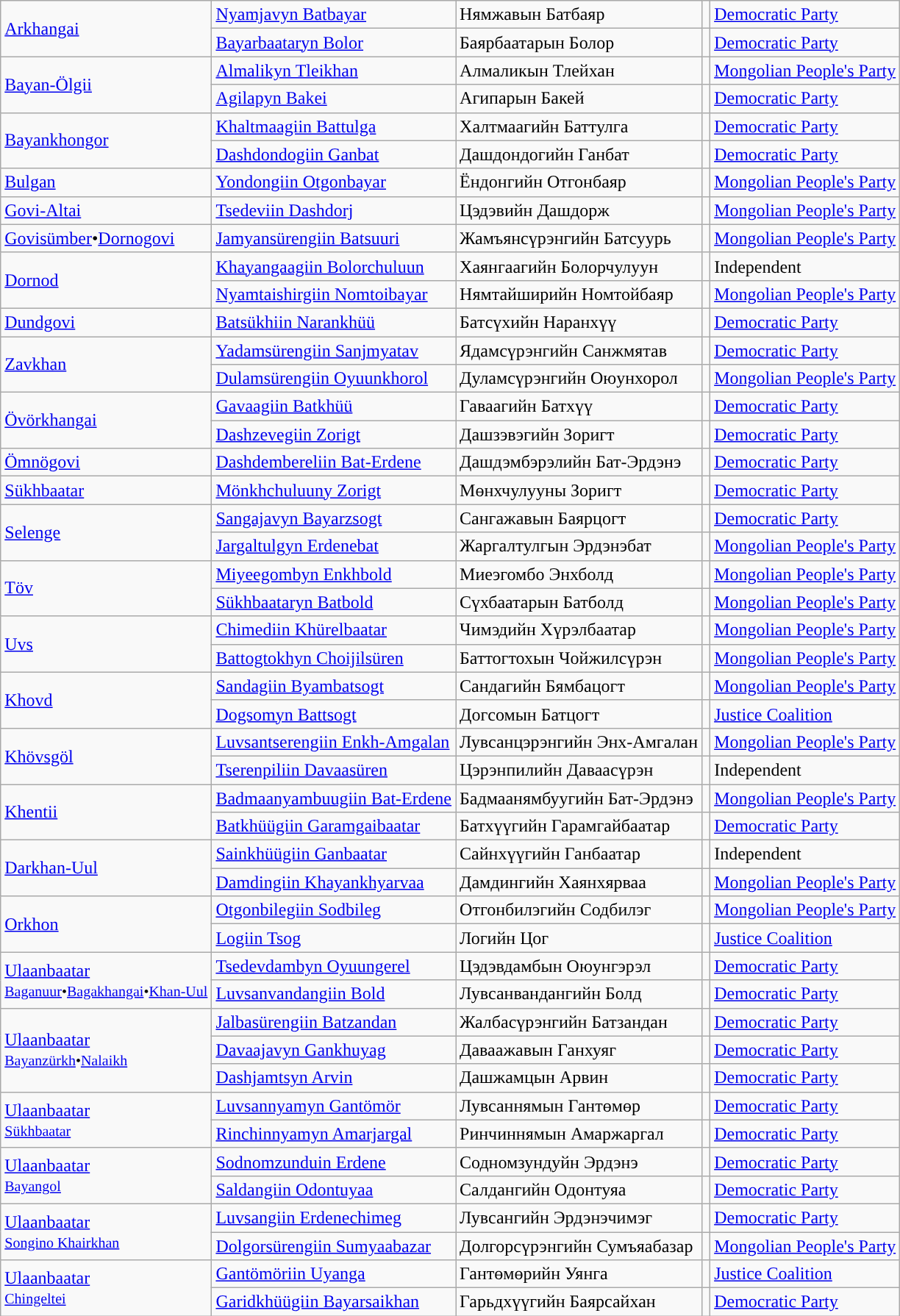<table class="wikitable">
<tr>
<td rowspan=2><a href='#'>Arkhangai</a></td>
<td><a href='#'>Nyamjavyn Batbayar</a></td>
<td>Нямжавын Батбаяр</td>
<td style="background-color: "></td>
<td><a href='#'>Democratic Party</a></td>
</tr>
<tr>
<td><a href='#'>Bayarbaataryn Bolor</a></td>
<td>Баярбаатарын Болор</td>
<td style="background-color: "></td>
<td><a href='#'>Democratic Party</a></td>
</tr>
<tr>
<td rowspan=2><a href='#'>Bayan-Ölgii</a></td>
<td><a href='#'>Almalikyn Tleikhan</a></td>
<td>Алмаликын Тлейхан</td>
<td style="background-color: "></td>
<td><a href='#'>Mongolian People's Party</a></td>
</tr>
<tr>
<td><a href='#'>Agilapyn Bakei</a></td>
<td>Агипарын Бакей</td>
<td style="background-color: "></td>
<td><a href='#'>Democratic Party</a></td>
</tr>
<tr>
<td rowspan=2><a href='#'>Bayankhongor</a></td>
<td><a href='#'>Khaltmaagiin Battulga</a></td>
<td>Халтмаагийн Баттулга</td>
<td style="background-color: "></td>
<td><a href='#'>Democratic Party</a></td>
</tr>
<tr>
<td><a href='#'>Dashdondogiin Ganbat</a></td>
<td>Дашдондогийн Ганбат</td>
<td style="background-color: "></td>
<td><a href='#'>Democratic Party</a></td>
</tr>
<tr>
<td rowspan=1><a href='#'>Bulgan</a></td>
<td><a href='#'>Yondongiin Otgonbayar</a></td>
<td>Ёндонгийн Отгонбаяр</td>
<td style="background-color: "></td>
<td><a href='#'>Mongolian People's Party</a></td>
</tr>
<tr>
<td rowspan=1><a href='#'>Govi-Altai</a></td>
<td><a href='#'>Tsedeviin Dashdorj</a></td>
<td>Цэдэвийн Дашдорж</td>
<td style="background-color: "></td>
<td><a href='#'>Mongolian People's Party</a></td>
</tr>
<tr>
<td rowspan=1><a href='#'>Govisümber</a>•<a href='#'>Dornogovi</a></td>
<td><a href='#'>Jamyansürengiin Batsuuri</a></td>
<td>Жамъянсүрэнгийн Батсуурь</td>
<td style="background-color: "></td>
<td><a href='#'>Mongolian People's Party</a></td>
</tr>
<tr>
<td rowspan=2><a href='#'>Dornod</a></td>
<td><a href='#'>Khayangaagiin Bolorchuluun</a></td>
<td>Хаянгаагийн Болорчулуун</td>
<td style="background-color: "></td>
<td>Independent</td>
</tr>
<tr>
<td><a href='#'>Nyamtaishirgiin Nomtoibayar</a></td>
<td>Нямтайширийн Номтойбаяр</td>
<td style="background-color: "></td>
<td><a href='#'>Mongolian People's Party</a></td>
</tr>
<tr>
<td rowspan=1><a href='#'>Dundgovi</a></td>
<td><a href='#'>Batsükhiin Narankhüü</a></td>
<td>Батсүхийн Наранхүү</td>
<td style="background-color: "></td>
<td><a href='#'>Democratic Party</a></td>
</tr>
<tr>
<td rowspan=2><a href='#'>Zavkhan</a></td>
<td><a href='#'>Yadamsürengiin Sanjmyatav</a></td>
<td>Ядамсүрэнгийн Санжмятав</td>
<td style="background-color: "></td>
<td><a href='#'>Democratic Party</a></td>
</tr>
<tr>
<td><a href='#'>Dulamsürengiin Oyuunkhorol</a></td>
<td>Дуламсүрэнгийн Оюунхорол</td>
<td style="background-color: "></td>
<td><a href='#'>Mongolian People's Party</a></td>
</tr>
<tr>
<td rowspan=2><a href='#'>Övörkhangai</a></td>
<td><a href='#'>Gavaagiin Batkhüü</a></td>
<td>Гаваагийн Батхүү</td>
<td style="background-color: "></td>
<td><a href='#'>Democratic Party</a></td>
</tr>
<tr>
<td><a href='#'>Dashzevegiin Zorigt</a></td>
<td>Дашзэвэгийн Зоригт</td>
<td style="background-color: "></td>
<td><a href='#'>Democratic Party</a></td>
</tr>
<tr>
<td rowspan=1><a href='#'>Ömnögovi</a></td>
<td><a href='#'>Dashdembereliin Bat-Erdene</a></td>
<td>Дашдэмбэрэлийн Бат-Эрдэнэ</td>
<td style="background-color: "></td>
<td><a href='#'>Democratic Party</a></td>
</tr>
<tr>
<td rowspan=1><a href='#'>Sükhbaatar</a></td>
<td><a href='#'>Mönkhchuluuny Zorigt</a></td>
<td>Мөнхчулууны Зоригт</td>
<td style="background-color: "></td>
<td><a href='#'>Democratic Party</a></td>
</tr>
<tr>
<td rowspan=2><a href='#'>Selenge</a></td>
<td><a href='#'>Sangajavyn Bayarzsogt</a></td>
<td>Сангажавын Баярцогт</td>
<td style="background-color: "></td>
<td><a href='#'>Democratic Party</a></td>
</tr>
<tr>
<td><a href='#'>Jargaltulgyn Erdenebat</a></td>
<td>Жаргалтулгын Эрдэнэбат</td>
<td style="background-color: "></td>
<td><a href='#'>Mongolian People's Party</a></td>
</tr>
<tr>
<td rowspan=2><a href='#'>Töv</a></td>
<td><a href='#'>Miyeegombyn Enkhbold</a></td>
<td>Миеэгомбо Энхболд</td>
<td style="background-color: "></td>
<td><a href='#'>Mongolian People's Party</a></td>
</tr>
<tr>
<td><a href='#'>Sükhbaataryn Batbold</a></td>
<td>Сүхбаатарын Батболд</td>
<td style="background-color: "></td>
<td><a href='#'>Mongolian People's Party</a></td>
</tr>
<tr>
<td rowspan=2><a href='#'>Uvs</a></td>
<td><a href='#'>Chimediin Khürelbaatar</a></td>
<td>Чимэдийн Хүрэлбаатар</td>
<td style="background-color: "></td>
<td><a href='#'>Mongolian People's Party</a></td>
</tr>
<tr>
<td><a href='#'>Battogtokhyn Choijilsüren</a></td>
<td>Баттогтохын Чойжилсүрэн</td>
<td style="background-color: "></td>
<td><a href='#'>Mongolian People's Party</a></td>
</tr>
<tr>
<td rowspan=2><a href='#'>Khovd</a></td>
<td><a href='#'>Sandagiin Byambatsogt</a></td>
<td>Сандагийн Бямбацогт</td>
<td style="background-color: "></td>
<td><a href='#'>Mongolian People's Party</a></td>
</tr>
<tr>
<td><a href='#'>Dogsomyn Battsogt</a></td>
<td>Догсомын Батцогт</td>
<td style="background-color: "></td>
<td><a href='#'>Justice Coalition</a></td>
</tr>
<tr>
<td rowspan=2><a href='#'>Khövsgöl</a></td>
<td><a href='#'>Luvsantserengiin Enkh-Amgalan</a></td>
<td>Лувсанцэрэнгийн Энх-Амгалан</td>
<td style="background-color: "></td>
<td><a href='#'>Mongolian People's Party</a></td>
</tr>
<tr>
<td><a href='#'>Tserenpiliin Davaasüren</a></td>
<td>Цэрэнпилийн Даваасүрэн</td>
<td style="background-color: "></td>
<td>Independent</td>
</tr>
<tr>
<td rowspan=2><a href='#'>Khentii</a></td>
<td><a href='#'>Badmaanyambuugiin Bat-Erdene</a></td>
<td>Бадмаанямбуугийн Бат-Эрдэнэ</td>
<td style="background-color: "></td>
<td><a href='#'>Mongolian People's Party</a></td>
</tr>
<tr>
<td><a href='#'>Batkhüügiin Garamgaibaatar</a></td>
<td>Батхүүгийн Гарамгайбаатар</td>
<td style="background-color: "></td>
<td><a href='#'>Democratic Party</a></td>
</tr>
<tr>
<td rowspan=2><a href='#'>Darkhan-Uul</a></td>
<td><a href='#'>Sainkhüügiin Ganbaatar</a></td>
<td>Сайнхүүгийн Ганбаатар</td>
<td style="background-color: "></td>
<td>Independent</td>
</tr>
<tr>
<td><a href='#'>Damdingiin Khayankhyarvaa</a></td>
<td>Дамдингийн Хаянхярваа</td>
<td style="background-color: "></td>
<td><a href='#'>Mongolian People's Party</a></td>
</tr>
<tr>
<td rowspan=2><a href='#'>Orkhon</a></td>
<td><a href='#'>Otgonbilegiin Sodbileg</a></td>
<td>Отгонбилэгийн Содбилэг</td>
<td style="background-color: "></td>
<td><a href='#'>Mongolian People's Party</a></td>
</tr>
<tr>
<td><a href='#'>Logiin Tsog</a></td>
<td>Логийн Цог</td>
<td style="background-color: "></td>
<td><a href='#'>Justice Coalition</a></td>
</tr>
<tr>
<td rowspan=2><a href='#'>Ulaanbaatar</a><br><small><a href='#'>Baganuur</a>•<a href='#'>Bagakhangai</a>•<a href='#'>Khan-Uul</a></small></td>
<td><a href='#'>Tsedevdambyn Oyuungerel</a></td>
<td>Цэдэвдамбын Оюунгэрэл</td>
<td style="background-color: "></td>
<td><a href='#'>Democratic Party</a></td>
</tr>
<tr>
<td><a href='#'>Luvsanvandangiin Bold</a></td>
<td>Лувсанвандангийн Болд</td>
<td style="background-color: "></td>
<td><a href='#'>Democratic Party</a></td>
</tr>
<tr>
<td rowspan=3><a href='#'>Ulaanbaatar</a><br><small><a href='#'>Bayanzürkh</a>•<a href='#'>Nalaikh</a></small></td>
<td><a href='#'>Jalbasürengiin Batzandan</a></td>
<td>Жалбасүрэнгийн Батзандан</td>
<td style="background-color: "></td>
<td><a href='#'>Democratic Party</a></td>
</tr>
<tr>
<td><a href='#'>Davaajavyn Gankhuyag</a></td>
<td>Даваажавын Ганхуяг</td>
<td style="background-color: "></td>
<td><a href='#'>Democratic Party</a></td>
</tr>
<tr>
<td><a href='#'>Dashjamtsyn Arvin</a></td>
<td>Дашжамцын Арвин</td>
<td style="background-color: "></td>
<td><a href='#'>Democratic Party</a></td>
</tr>
<tr>
<td rowspan=2><a href='#'>Ulaanbaatar</a><br><small><a href='#'>Sükhbaatar</a></small></td>
<td><a href='#'>Luvsannyamyn Gantömör</a></td>
<td>Лувсаннямын Гантөмөр</td>
<td style="background-color: "></td>
<td><a href='#'>Democratic Party</a></td>
</tr>
<tr>
<td><a href='#'>Rinchinnyamyn Amarjargal</a></td>
<td>Ринчиннямын Амаржаргал</td>
<td style="background-color: "></td>
<td><a href='#'>Democratic Party</a></td>
</tr>
<tr>
<td rowspan=2><a href='#'>Ulaanbaatar</a><br><small><a href='#'>Bayangol</a></small></td>
<td><a href='#'>Sodnomzunduin Erdene</a></td>
<td>Содномзундуйн Эрдэнэ</td>
<td style="background-color: "></td>
<td><a href='#'>Democratic Party</a></td>
</tr>
<tr>
<td><a href='#'>Saldangiin Odontuyaa</a></td>
<td>Салдангийн Одонтуяа</td>
<td style="background-color: "></td>
<td><a href='#'>Democratic Party</a></td>
</tr>
<tr>
<td rowspan=2><a href='#'>Ulaanbaatar</a><br><small><a href='#'>Songino Khairkhan</a></small></td>
<td><a href='#'>Luvsangiin Erdenechimeg</a></td>
<td>Лувсангийн Эрдэнэчимэг</td>
<td style="background-color: "></td>
<td><a href='#'>Democratic Party</a></td>
</tr>
<tr>
<td><a href='#'>Dolgorsürengiin Sumyaabazar</a></td>
<td>Долгорсүрэнгийн Сумъяабазар</td>
<td style="background-color: "></td>
<td><a href='#'>Mongolian People's Party</a></td>
</tr>
<tr>
<td rowspan=2><a href='#'>Ulaanbaatar</a><br><small><a href='#'>Chingeltei</a></small></td>
<td><a href='#'>Gantömöriin Uyanga</a></td>
<td>Гантөмөрийн Уянга</td>
<td style="background-color: "></td>
<td><a href='#'>Justice Coalition</a></td>
</tr>
<tr>
<td><a href='#'>Garidkhüügiin Bayarsaikhan</a></td>
<td>Гарьдхүүгийн Баярсайхан</td>
<td style="background-color: "></td>
<td><a href='#'>Democratic Party</a></td>
</tr>
</table>
